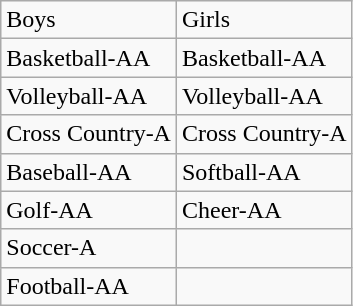<table class="wikitable">
<tr>
<td>Boys</td>
<td>Girls</td>
</tr>
<tr>
<td>Basketball-AA</td>
<td>Basketball-AA</td>
</tr>
<tr>
<td>Volleyball-AA</td>
<td>Volleyball-AA</td>
</tr>
<tr>
<td>Cross Country-A</td>
<td>Cross Country-A</td>
</tr>
<tr>
<td>Baseball-AA</td>
<td>Softball-AA</td>
</tr>
<tr>
<td>Golf-AA</td>
<td>Cheer-AA</td>
</tr>
<tr>
<td>Soccer-A</td>
<td></td>
</tr>
<tr>
<td>Football-AA</td>
<td></td>
</tr>
</table>
